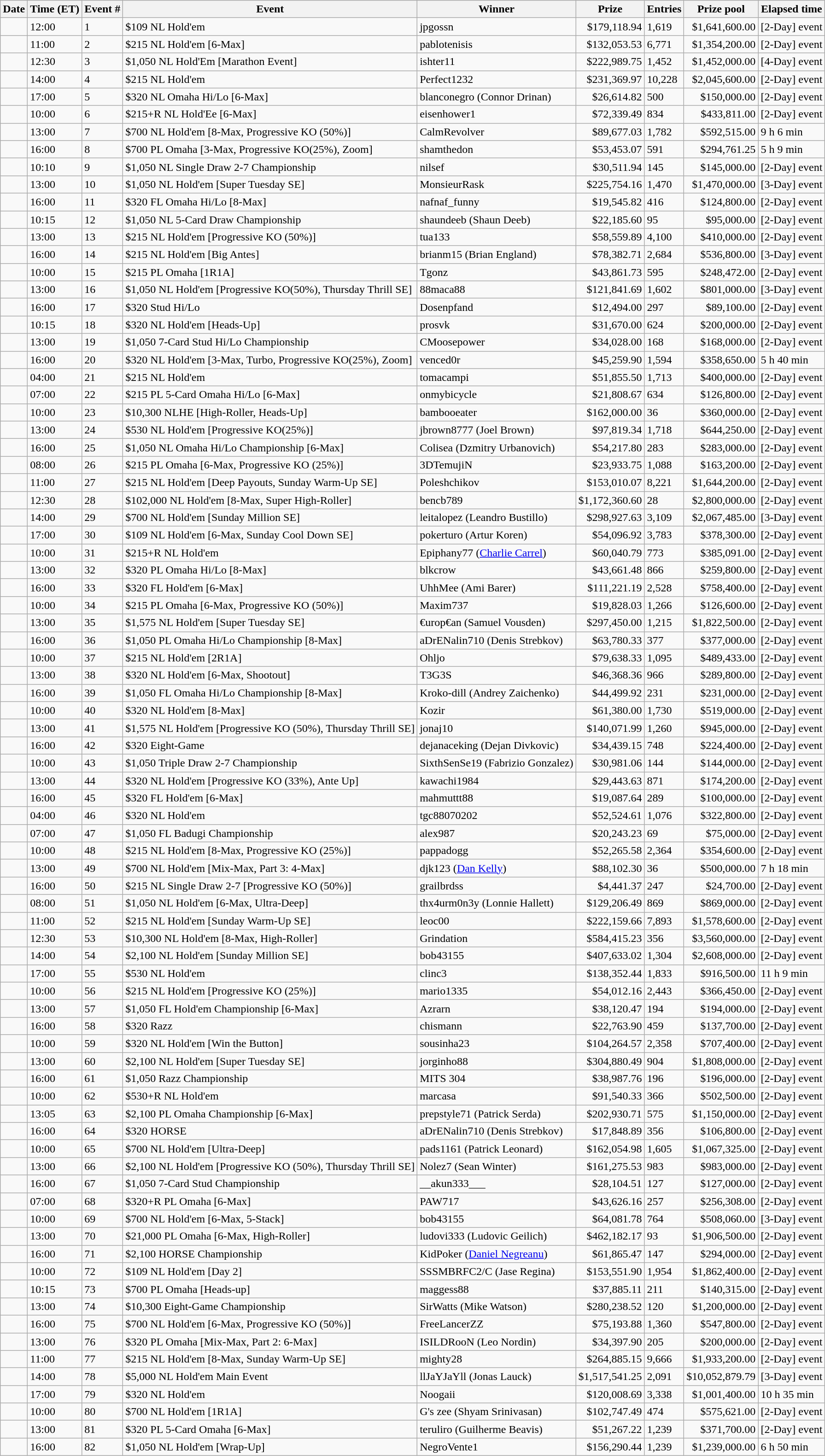<table class="wikitable sortable">
<tr>
<th class="unsortable">Date</th>
<th>Time (ET)</th>
<th>Event #</th>
<th class="unsortable">Event</th>
<th>Winner</th>
<th>Prize</th>
<th>Entries</th>
<th>Prize pool</th>
<th>Elapsed time</th>
</tr>
<tr>
<td></td>
<td>12:00</td>
<td>1</td>
<td>$109 NL Hold'em</td>
<td> jpgossn</td>
<td style="text-align:right">$179,118.94</td>
<td>1,619</td>
<td style="text-align:right">$1,641,600.00</td>
<td>[2-Day] event</td>
</tr>
<tr>
<td></td>
<td>11:00</td>
<td>2</td>
<td>$215 NL Hold'em [6-Max]</td>
<td> pablotenisis</td>
<td style="text-align:right">$132,053.53</td>
<td>6,771</td>
<td style="text-align:right">$1,354,200.00</td>
<td>[2-Day] event</td>
</tr>
<tr>
<td></td>
<td>12:30</td>
<td>3</td>
<td>$1,050 NL Hold'Em [Marathon Event]</td>
<td> ishter11</td>
<td style="text-align:right">$222,989.75</td>
<td>1,452</td>
<td style="text-align:right">$1,452,000.00</td>
<td>[4-Day] event</td>
</tr>
<tr>
<td></td>
<td>14:00</td>
<td>4</td>
<td>$215 NL Hold'em</td>
<td> Perfect1232</td>
<td style="text-align:right">$231,369.97</td>
<td>10,228</td>
<td style="text-align:right">$2,045,600.00</td>
<td>[2-Day] event</td>
</tr>
<tr>
<td></td>
<td>17:00</td>
<td>5</td>
<td>$320 NL Omaha Hi/Lo [6-Max]</td>
<td> blanconegro (Connor Drinan)</td>
<td style="text-align:right">$26,614.82</td>
<td>500</td>
<td style="text-align:right">$150,000.00</td>
<td>[2-Day] event</td>
</tr>
<tr>
<td></td>
<td>10:00</td>
<td>6</td>
<td>$215+R NL Hold'Ee [6-Max]</td>
<td> eisenhower1</td>
<td style="text-align:right">$72,339.49</td>
<td>834</td>
<td style="text-align:right">$433,811.00</td>
<td>[2-Day] event</td>
</tr>
<tr>
<td></td>
<td>13:00</td>
<td>7</td>
<td>$700 NL Hold'em [8-Max, Progressive KO (50%)]</td>
<td> CalmRevolver</td>
<td style="text-align:right">$89,677.03</td>
<td>1,782</td>
<td style="text-align:right">$592,515.00</td>
<td>9 h 6 min</td>
</tr>
<tr>
<td></td>
<td>16:00</td>
<td>8</td>
<td>$700 PL Omaha [3-Max, Progressive KO(25%), Zoom]</td>
<td> shamthedon</td>
<td style="text-align:right">$53,453.07</td>
<td>591</td>
<td style="text-align:right">$294,761.25</td>
<td>5 h 9 min</td>
</tr>
<tr>
<td></td>
<td>10:10</td>
<td>9</td>
<td>$1,050 NL Single Draw 2-7 Championship</td>
<td> nilsef</td>
<td style="text-align:right">$30,511.94</td>
<td>145</td>
<td style="text-align:right">$145,000.00</td>
<td>[2-Day] event</td>
</tr>
<tr>
<td></td>
<td>13:00</td>
<td>10</td>
<td>$1,050 NL Hold'em [Super Tuesday SE]</td>
<td> MonsieurRask</td>
<td style="text-align:right">$225,754.16</td>
<td>1,470</td>
<td style="text-align:right">$1,470,000.00</td>
<td>[3-Day] event</td>
</tr>
<tr>
<td></td>
<td>16:00</td>
<td>11</td>
<td>$320 FL Omaha Hi/Lo [8-Max]</td>
<td> nafnaf_funny</td>
<td style="text-align:right">$19,545.82</td>
<td>416</td>
<td style="text-align:right">$124,800.00</td>
<td>[2-Day] event</td>
</tr>
<tr>
<td></td>
<td>10:15</td>
<td>12</td>
<td>$1,050 NL 5-Card Draw Championship</td>
<td> shaundeeb (Shaun Deeb)</td>
<td style="text-align:right">$22,185.60</td>
<td>95</td>
<td style="text-align:right">$95,000.00</td>
<td>[2-Day] event</td>
</tr>
<tr>
<td></td>
<td>13:00</td>
<td>13</td>
<td>$215 NL Hold'em [Progressive KO (50%)]</td>
<td> tua133</td>
<td style="text-align:right">$58,559.89</td>
<td>4,100</td>
<td style="text-align:right">$410,000.00</td>
<td>[2-Day] event</td>
</tr>
<tr>
<td></td>
<td>16:00</td>
<td>14</td>
<td>$215 NL Hold'em [Big Antes]</td>
<td> brianm15 (Brian England)</td>
<td style="text-align:right">$78,382.71</td>
<td>2,684</td>
<td style="text-align:right">$536,800.00</td>
<td>[3-Day] event</td>
</tr>
<tr>
<td></td>
<td>10:00</td>
<td>15</td>
<td>$215 PL Omaha [1R1A]</td>
<td> Tgonz</td>
<td style="text-align:right">$43,861.73</td>
<td>595</td>
<td style="text-align:right">$248,472.00</td>
<td>[2-Day] event</td>
</tr>
<tr>
<td></td>
<td>13:00</td>
<td>16</td>
<td>$1,050 NL Hold'em [Progressive KO(50%), Thursday Thrill SE]</td>
<td> 88maca88</td>
<td style="text-align:right">$121,841.69</td>
<td>1,602</td>
<td style="text-align:right">$801,000.00</td>
<td>[3-Day] event</td>
</tr>
<tr>
<td></td>
<td>16:00</td>
<td>17</td>
<td>$320 Stud Hi/Lo</td>
<td> Dosenpfand</td>
<td style="text-align:right">$12,494.00</td>
<td>297</td>
<td style="text-align:right">$89,100.00</td>
<td>[2-Day] event</td>
</tr>
<tr>
<td></td>
<td>10:15</td>
<td>18</td>
<td>$320 NL Hold'em [Heads-Up]</td>
<td> prosvk</td>
<td style="text-align:right">$31,670.00</td>
<td>624</td>
<td style="text-align:right">$200,000.00</td>
<td>[2-Day] event</td>
</tr>
<tr>
<td></td>
<td>13:00</td>
<td>19</td>
<td>$1,050 7-Card Stud Hi/Lo Championship</td>
<td> CMoosepower</td>
<td style="text-align:right">$34,028.00</td>
<td>168</td>
<td style="text-align:right">$168,000.00</td>
<td>[2-Day] event</td>
</tr>
<tr>
<td></td>
<td>16:00</td>
<td>20</td>
<td>$320 NL Hold'em [3-Max, Turbo, Progressive KO(25%), Zoom]</td>
<td> venced0r</td>
<td style="text-align:right">$45,259.90</td>
<td>1,594</td>
<td style="text-align:right">$358,650.00</td>
<td>5 h 40 min</td>
</tr>
<tr>
<td></td>
<td>04:00</td>
<td>21</td>
<td>$215 NL Hold'em</td>
<td> tomacampi</td>
<td style="text-align:right">$51,855.50</td>
<td>1,713</td>
<td style="text-align:right">$400,000.00</td>
<td>[2-Day] event</td>
</tr>
<tr>
<td></td>
<td>07:00</td>
<td>22</td>
<td>$215 PL 5-Card Omaha Hi/Lo [6-Max]</td>
<td> onmybicycle</td>
<td style="text-align:right">$21,808.67</td>
<td>634</td>
<td style="text-align:right">$126,800.00</td>
<td>[2-Day] event</td>
</tr>
<tr>
<td></td>
<td>10:00</td>
<td>23</td>
<td>$10,300 NLHE [High-Roller, Heads-Up]</td>
<td> bambooeater</td>
<td style="text-align:right">$162,000.00</td>
<td>36</td>
<td style="text-align:right">$360,000.00</td>
<td>[2-Day] event</td>
</tr>
<tr>
<td></td>
<td>13:00</td>
<td>24</td>
<td>$530 NL Hold'em [Progressive KO(25%)]</td>
<td> jbrown8777 (Joel Brown)</td>
<td style="text-align:right">$97,819.34</td>
<td>1,718</td>
<td style="text-align:right">$644,250.00</td>
<td>[2-Day] event</td>
</tr>
<tr>
<td></td>
<td>16:00</td>
<td>25</td>
<td>$1,050 NL Omaha Hi/Lo Championship [6-Max]</td>
<td> Colisea (Dzmitry Urbanovich)</td>
<td style="text-align:right">$54,217.80</td>
<td>283</td>
<td style="text-align:right">$283,000.00</td>
<td>[2-Day] event</td>
</tr>
<tr>
<td></td>
<td>08:00</td>
<td>26</td>
<td>$215 PL Omaha [6-Max, Progressive KO (25%)]</td>
<td> 3DTemujiN</td>
<td style="text-align:right">$23,933.75</td>
<td>1,088</td>
<td style="text-align:right">$163,200.00</td>
<td>[2-Day] event</td>
</tr>
<tr>
<td></td>
<td>11:00</td>
<td>27</td>
<td>$215 NL Hold'em [Deep Payouts, Sunday Warm-Up SE]</td>
<td> Poleshchikov</td>
<td style="text-align:right">$153,010.07</td>
<td>8,221</td>
<td style="text-align:right">$1,644,200.00</td>
<td>[2-Day] event</td>
</tr>
<tr>
<td></td>
<td>12:30</td>
<td>28</td>
<td>$102,000 NL Hold'em [8-Max, Super High-Roller]</td>
<td> bencb789</td>
<td style="text-align:right">$1,172,360.60</td>
<td>28</td>
<td style="text-align:right">$2,800,000.00</td>
<td>[2-Day] event</td>
</tr>
<tr>
<td></td>
<td>14:00</td>
<td>29</td>
<td>$700 NL Hold'em [Sunday Million SE]</td>
<td> leitalopez (Leandro Bustillo)</td>
<td style="text-align:right">$298,927.63</td>
<td>3,109</td>
<td style="text-align:right">$2,067,485.00</td>
<td>[3-Day] event</td>
</tr>
<tr>
<td></td>
<td>17:00</td>
<td>30</td>
<td>$109 NL Hold'em [6-Max, Sunday Cool Down SE]</td>
<td> pokerturo (Artur Koren)</td>
<td style="text-align:right">$54,096.92</td>
<td>3,783</td>
<td style="text-align:right">$378,300.00</td>
<td>[2-Day] event</td>
</tr>
<tr>
<td></td>
<td>10:00</td>
<td>31</td>
<td>$215+R NL Hold'em</td>
<td> Epiphany77 (<a href='#'>Charlie Carrel</a>)</td>
<td style="text-align:right">$60,040.79</td>
<td>773</td>
<td style="text-align:right">$385,091.00</td>
<td>[2-Day] event</td>
</tr>
<tr>
<td></td>
<td>13:00</td>
<td>32</td>
<td>$320 PL Omaha Hi/Lo [8-Max]</td>
<td> blkcrow</td>
<td style="text-align:right">$43,661.48</td>
<td>866</td>
<td style="text-align:right">$259,800.00</td>
<td>[2-Day] event</td>
</tr>
<tr>
<td></td>
<td>16:00</td>
<td>33</td>
<td>$320 FL Hold'em [6-Max]</td>
<td> UhhMee (Ami Barer)</td>
<td style="text-align:right">$111,221.19</td>
<td>2,528</td>
<td style="text-align:right">$758,400.00</td>
<td>[2-Day] event</td>
</tr>
<tr>
<td></td>
<td>10:00</td>
<td>34</td>
<td>$215 PL Omaha [6-Max, Progressive KO (50%)]</td>
<td> Maxim737</td>
<td style="text-align:right">$19,828.03</td>
<td>1,266</td>
<td style="text-align:right">$126,600.00</td>
<td>[2-Day] event</td>
</tr>
<tr>
<td></td>
<td>13:00</td>
<td>35</td>
<td>$1,575 NL Hold'em [Super Tuesday SE]</td>
<td> €urop€an (Samuel Vousden)</td>
<td style="text-align:right">$297,450.00</td>
<td>1,215</td>
<td style="text-align:right">$1,822,500.00</td>
<td>[2-Day] event</td>
</tr>
<tr>
<td></td>
<td>16:00</td>
<td>36</td>
<td>$1,050 PL Omaha Hi/Lo Championship [8-Max]</td>
<td> aDrENalin710 (Denis Strebkov)</td>
<td style="text-align:right">$63,780.33</td>
<td>377</td>
<td style="text-align:right">$377,000.00</td>
<td>[2-Day] event</td>
</tr>
<tr>
<td></td>
<td>10:00</td>
<td>37</td>
<td>$215 NL Hold'em [2R1A]</td>
<td> Ohljo</td>
<td style="text-align:right">$79,638.33</td>
<td>1,095</td>
<td style="text-align:right">$489,433.00</td>
<td>[2-Day] event</td>
</tr>
<tr>
<td></td>
<td>13:00</td>
<td>38</td>
<td>$320 NL Hold'em [6-Max, Shootout]</td>
<td> T3G3S</td>
<td style="text-align:right">$46,368.36</td>
<td>966</td>
<td style="text-align:right">$289,800.00</td>
<td>[2-Day] event</td>
</tr>
<tr>
<td></td>
<td>16:00</td>
<td>39</td>
<td>$1,050 FL Omaha Hi/Lo Championship [8-Max]</td>
<td> Kroko-dill (Andrey Zaichenko)</td>
<td style="text-align:right">$44,499.92</td>
<td>231</td>
<td style="text-align:right">$231,000.00</td>
<td>[2-Day] event</td>
</tr>
<tr>
<td></td>
<td>10:00</td>
<td>40</td>
<td>$320 NL Hold'em [8-Max]</td>
<td> Kozir</td>
<td style="text-align:right">$61,380.00</td>
<td>1,730</td>
<td style="text-align:right">$519,000.00</td>
<td>[2-Day] event</td>
</tr>
<tr>
<td></td>
<td>13:00</td>
<td>41</td>
<td>$1,575 NL Hold'em [Progressive KO (50%), Thursday Thrill SE]</td>
<td> jonaj10</td>
<td style="text-align:right">$140,071.99</td>
<td>1,260</td>
<td style="text-align:right">$945,000.00</td>
<td>[2-Day] event</td>
</tr>
<tr>
<td></td>
<td>16:00</td>
<td>42</td>
<td>$320 Eight-Game</td>
<td> dejanaceking (Dejan Divkovic)</td>
<td style="text-align:right">$34,439.15</td>
<td>748</td>
<td style="text-align:right">$224,400.00</td>
<td>[2-Day] event</td>
</tr>
<tr>
<td></td>
<td>10:00</td>
<td>43</td>
<td>$1,050 Triple Draw 2-7 Championship</td>
<td> SixthSenSe19 (Fabrizio Gonzalez)</td>
<td style="text-align:right">$30,981.06</td>
<td>144</td>
<td style="text-align:right">$144,000.00</td>
<td>[2-Day] event</td>
</tr>
<tr>
<td></td>
<td>13:00</td>
<td>44</td>
<td>$320 NL Hold'em [Progressive KO (33%), Ante Up]</td>
<td> kawachi1984</td>
<td style="text-align:right">$29,443.63</td>
<td>871</td>
<td style="text-align:right">$174,200.00</td>
<td>[2-Day] event</td>
</tr>
<tr>
<td></td>
<td>16:00</td>
<td>45</td>
<td>$320 FL Hold'em [6-Max]</td>
<td> mahmuttt88</td>
<td style="text-align:right">$19,087.64</td>
<td>289</td>
<td style="text-align:right">$100,000.00</td>
<td>[2-Day] event</td>
</tr>
<tr>
<td></td>
<td>04:00</td>
<td>46</td>
<td>$320 NL Hold'em</td>
<td> tgc88070202</td>
<td style="text-align:right">$52,524.61</td>
<td>1,076</td>
<td style="text-align:right">$322,800.00</td>
<td>[2-Day] event</td>
</tr>
<tr>
<td></td>
<td>07:00</td>
<td>47</td>
<td>$1,050 FL Badugi Championship</td>
<td> alex987</td>
<td style="text-align:right">$20,243.23</td>
<td>69</td>
<td style="text-align:right">$75,000.00</td>
<td>[2-Day] event</td>
</tr>
<tr>
<td></td>
<td>10:00</td>
<td>48</td>
<td>$215 NL Hold'em [8-Max, Progressive KO (25%)]</td>
<td> pappadogg</td>
<td style="text-align:right">$52,265.58</td>
<td>2,364</td>
<td style="text-align:right">$354,600.00</td>
<td>[2-Day] event</td>
</tr>
<tr>
<td></td>
<td>13:00</td>
<td>49</td>
<td>$700 NL Hold'em [Mix-Max, Part 3: 4-Max]</td>
<td> djk123 (<a href='#'>Dan Kelly</a>)</td>
<td style="text-align:right">$88,102.30</td>
<td>36</td>
<td style="text-align:right">$500,000.00</td>
<td>7 h 18 min</td>
</tr>
<tr>
<td></td>
<td>16:00</td>
<td>50</td>
<td>$215 NL Single Draw 2-7 [Progressive KO (50%)]</td>
<td> grailbrdss</td>
<td style="text-align:right">$4,441.37</td>
<td>247</td>
<td style="text-align:right">$24,700.00</td>
<td>[2-Day] event</td>
</tr>
<tr>
<td></td>
<td>08:00</td>
<td>51</td>
<td>$1,050 NL Hold'em [6-Max, Ultra-Deep]</td>
<td> thx4urm0n3y (Lonnie Hallett)</td>
<td style="text-align:right">$129,206.49</td>
<td>869</td>
<td style="text-align:right">$869,000.00</td>
<td>[2-Day] event</td>
</tr>
<tr>
<td></td>
<td>11:00</td>
<td>52</td>
<td>$215 NL Hold'em [Sunday Warm-Up SE]</td>
<td> leoc00</td>
<td style="text-align:right">$222,159.66</td>
<td>7,893</td>
<td style="text-align:right">$1,578,600.00</td>
<td>[2-Day] event</td>
</tr>
<tr>
<td></td>
<td>12:30</td>
<td>53</td>
<td>$10,300 NL Hold'em [8-Max, High-Roller]</td>
<td> Grindation</td>
<td style="text-align:right">$584,415.23</td>
<td>356</td>
<td style="text-align:right">$3,560,000.00</td>
<td>[2-Day] event</td>
</tr>
<tr>
<td></td>
<td>14:00</td>
<td>54</td>
<td>$2,100 NL Hold'em [Sunday Million SE]</td>
<td> bob43155</td>
<td style="text-align:right">$407,633.02</td>
<td>1,304</td>
<td style="text-align:right">$2,608,000.00</td>
<td>[2-Day] event</td>
</tr>
<tr>
<td></td>
<td>17:00</td>
<td>55</td>
<td>$530 NL Hold'em</td>
<td> clinc3</td>
<td style="text-align:right">$138,352.44</td>
<td>1,833</td>
<td style="text-align:right">$916,500.00</td>
<td>11 h 9 min</td>
</tr>
<tr>
<td></td>
<td>10:00</td>
<td>56</td>
<td>$215 NL Hold'em [Progressive KO (25%)]</td>
<td> mario1335</td>
<td style="text-align:right">$54,012.16</td>
<td>2,443</td>
<td style="text-align:right">$366,450.00</td>
<td>[2-Day] event</td>
</tr>
<tr>
<td></td>
<td>13:00</td>
<td>57</td>
<td>$1,050 FL Hold'em Championship [6-Max]</td>
<td> Azrarn</td>
<td style="text-align:right">$38,120.47</td>
<td>194</td>
<td style="text-align:right">$194,000.00</td>
<td>[2-Day] event</td>
</tr>
<tr>
<td></td>
<td>16:00</td>
<td>58</td>
<td>$320 Razz</td>
<td> chismann</td>
<td style="text-align:right">$22,763.90</td>
<td>459</td>
<td style="text-align:right">$137,700.00</td>
<td>[2-Day] event</td>
</tr>
<tr>
<td></td>
<td>10:00</td>
<td>59</td>
<td>$320 NL Hold'em [Win the Button]</td>
<td> sousinha23</td>
<td style="text-align:right">$104,264.57</td>
<td>2,358</td>
<td style="text-align:right">$707,400.00</td>
<td>[2-Day] event</td>
</tr>
<tr>
<td></td>
<td>13:00</td>
<td>60</td>
<td>$2,100 NL Hold'em [Super Tuesday SE]</td>
<td> jorginho88</td>
<td style="text-align:right">$304,880.49</td>
<td>904</td>
<td style="text-align:right">$1,808,000.00</td>
<td>[2-Day] event</td>
</tr>
<tr>
<td></td>
<td>16:00</td>
<td>61</td>
<td>$1,050 Razz Championship</td>
<td> MITS 304</td>
<td style="text-align:right">$38,987.76</td>
<td>196</td>
<td style="text-align:right">$196,000.00</td>
<td>[2-Day] event</td>
</tr>
<tr>
<td></td>
<td>10:00</td>
<td>62</td>
<td>$530+R NL Hold'em</td>
<td> marcasa</td>
<td style="text-align:right">$91,540.33</td>
<td>366</td>
<td style="text-align:right">$502,500.00</td>
<td>[2-Day] event</td>
</tr>
<tr>
<td></td>
<td>13:05</td>
<td>63</td>
<td>$2,100 PL Omaha Championship [6-Max]</td>
<td> prepstyle71 (Patrick Serda)</td>
<td style="text-align:right">$202,930.71</td>
<td>575</td>
<td style="text-align:right">$1,150,000.00</td>
<td>[2-Day] event</td>
</tr>
<tr>
<td></td>
<td>16:00</td>
<td>64</td>
<td>$320 HORSE</td>
<td> aDrENalin710 (Denis Strebkov)</td>
<td style="text-align:right">$17,848.89</td>
<td>356</td>
<td style="text-align:right">$106,800.00</td>
<td>[2-Day] event</td>
</tr>
<tr>
<td></td>
<td>10:00</td>
<td>65</td>
<td>$700 NL Hold'em [Ultra-Deep]</td>
<td> pads1161 (Patrick Leonard)</td>
<td style="text-align:right">$162,054.98</td>
<td>1,605</td>
<td style="text-align:right">$1,067,325.00</td>
<td>[2-Day] event</td>
</tr>
<tr>
<td></td>
<td>13:00</td>
<td>66</td>
<td>$2,100 NL Hold'em [Progressive KO (50%), Thursday Thrill SE]</td>
<td> Nolez7 (Sean Winter)</td>
<td style="text-align:right">$161,275.53</td>
<td>983</td>
<td style="text-align:right">$983,000.00</td>
<td>[2-Day] event</td>
</tr>
<tr>
<td></td>
<td>16:00</td>
<td>67</td>
<td>$1,050 7-Card Stud Championship</td>
<td> __akun333___</td>
<td style="text-align:right">$28,104.51</td>
<td>127</td>
<td style="text-align:right">$127,000.00</td>
<td>[2-Day] event</td>
</tr>
<tr>
<td></td>
<td>07:00</td>
<td>68</td>
<td>$320+R PL Omaha [6-Max]</td>
<td> PAW717</td>
<td style="text-align:right">$43,626.16</td>
<td>257</td>
<td style="text-align:right">$256,308.00</td>
<td>[2-Day] event</td>
</tr>
<tr>
<td></td>
<td>10:00</td>
<td>69</td>
<td>$700 NL Hold'em [6-Max, 5-Stack]</td>
<td> bob43155</td>
<td style="text-align:right">$64,081.78</td>
<td>764</td>
<td style="text-align:right">$508,060.00</td>
<td>[3-Day] event</td>
</tr>
<tr>
<td></td>
<td>13:00</td>
<td>70</td>
<td>$21,000 PL Omaha [6-Max, High-Roller]</td>
<td> ludovi333 (Ludovic Geilich)</td>
<td style="text-align:right">$462,182.17</td>
<td>93</td>
<td style="text-align:right">$1,906,500.00</td>
<td>[2-Day] event</td>
</tr>
<tr>
<td></td>
<td>16:00</td>
<td>71</td>
<td>$2,100 HORSE Championship</td>
<td> KidPoker (<a href='#'>Daniel Negreanu</a>)</td>
<td style="text-align:right">$61,865.47</td>
<td>147</td>
<td style="text-align:right">$294,000.00</td>
<td>[2-Day] event</td>
</tr>
<tr>
<td></td>
<td>10:00</td>
<td>72</td>
<td>$109 NL Hold'em [Day 2]</td>
<td> SSSMBRFC2/C (Jase Regina)</td>
<td style="text-align:right">$153,551.90</td>
<td>1,954</td>
<td style="text-align:right">$1,862,400.00</td>
<td>[2-Day] event</td>
</tr>
<tr>
<td></td>
<td>10:15</td>
<td>73</td>
<td>$700 PL Omaha [Heads-up]</td>
<td> maggess88</td>
<td style="text-align:right">$37,885.11</td>
<td>211</td>
<td style="text-align:right">$140,315.00</td>
<td>[2-Day] event</td>
</tr>
<tr>
<td></td>
<td>13:00</td>
<td>74</td>
<td>$10,300 Eight-Game Championship</td>
<td> SirWatts (Mike Watson)</td>
<td style="text-align:right">$280,238.52</td>
<td>120</td>
<td style="text-align:right">$1,200,000.00</td>
<td>[2-Day] event</td>
</tr>
<tr>
<td></td>
<td>16:00</td>
<td>75</td>
<td>$700 NL Hold'em [6-Max, Progressive KO (50%)]</td>
<td> FreeLancerZZ</td>
<td style="text-align:right">$75,193.88</td>
<td>1,360</td>
<td style="text-align:right">$547,800.00</td>
<td>[2-Day] event</td>
</tr>
<tr>
<td></td>
<td>13:00</td>
<td>76</td>
<td>$320 PL Omaha [Mix-Max, Part 2: 6-Max]</td>
<td> ISILDRooN (Leo Nordin)</td>
<td style="text-align:right">$34,397.90</td>
<td>205</td>
<td style="text-align:right">$200,000.00</td>
<td>[2-Day] event</td>
</tr>
<tr>
<td></td>
<td>11:00</td>
<td>77</td>
<td>$215 NL Hold'em [8-Max, Sunday Warm-Up SE]</td>
<td> mighty28</td>
<td style="text-align:right">$264,885.15</td>
<td>9,666</td>
<td style="text-align:right">$1,933,200.00</td>
<td>[2-Day] event</td>
</tr>
<tr>
<td></td>
<td>14:00</td>
<td>78</td>
<td>$5,000 NL Hold'em Main Event</td>
<td> llJaYJaYll (Jonas Lauck)</td>
<td style="text-align:right">$1,517,541.25</td>
<td>2,091</td>
<td style="text-align:right">$10,052,879.79</td>
<td>[3-Day] event</td>
</tr>
<tr>
<td></td>
<td>17:00</td>
<td>79</td>
<td>$320 NL Hold'em</td>
<td> Noogaii</td>
<td style="text-align:right">$120,008.69</td>
<td>3,338</td>
<td style="text-align:right">$1,001,400.00</td>
<td>10 h 35 min</td>
</tr>
<tr>
<td></td>
<td>10:00</td>
<td>80</td>
<td>$700 NL Hold'em [1R1A]</td>
<td> G's zee (Shyam Srinivasan)</td>
<td style="text-align:right">$102,747.49</td>
<td>474</td>
<td style="text-align:right">$575,621.00</td>
<td>[2-Day] event</td>
</tr>
<tr>
<td></td>
<td>13:00</td>
<td>81</td>
<td>$320 PL 5-Card Omaha [6-Max]</td>
<td> teruliro (Guilherme Beavis)</td>
<td style="text-align:right">$51,267.22</td>
<td>1,239</td>
<td style="text-align:right">$371,700.00</td>
<td>[2-Day] event</td>
</tr>
<tr>
<td></td>
<td>16:00</td>
<td>82</td>
<td>$1,050 NL Hold'em [Wrap-Up]</td>
<td> NegroVente1</td>
<td style="text-align:right">$156,290.44</td>
<td>1,239</td>
<td style="text-align:right">$1,239,000.00</td>
<td>6 h 50 min</td>
</tr>
</table>
